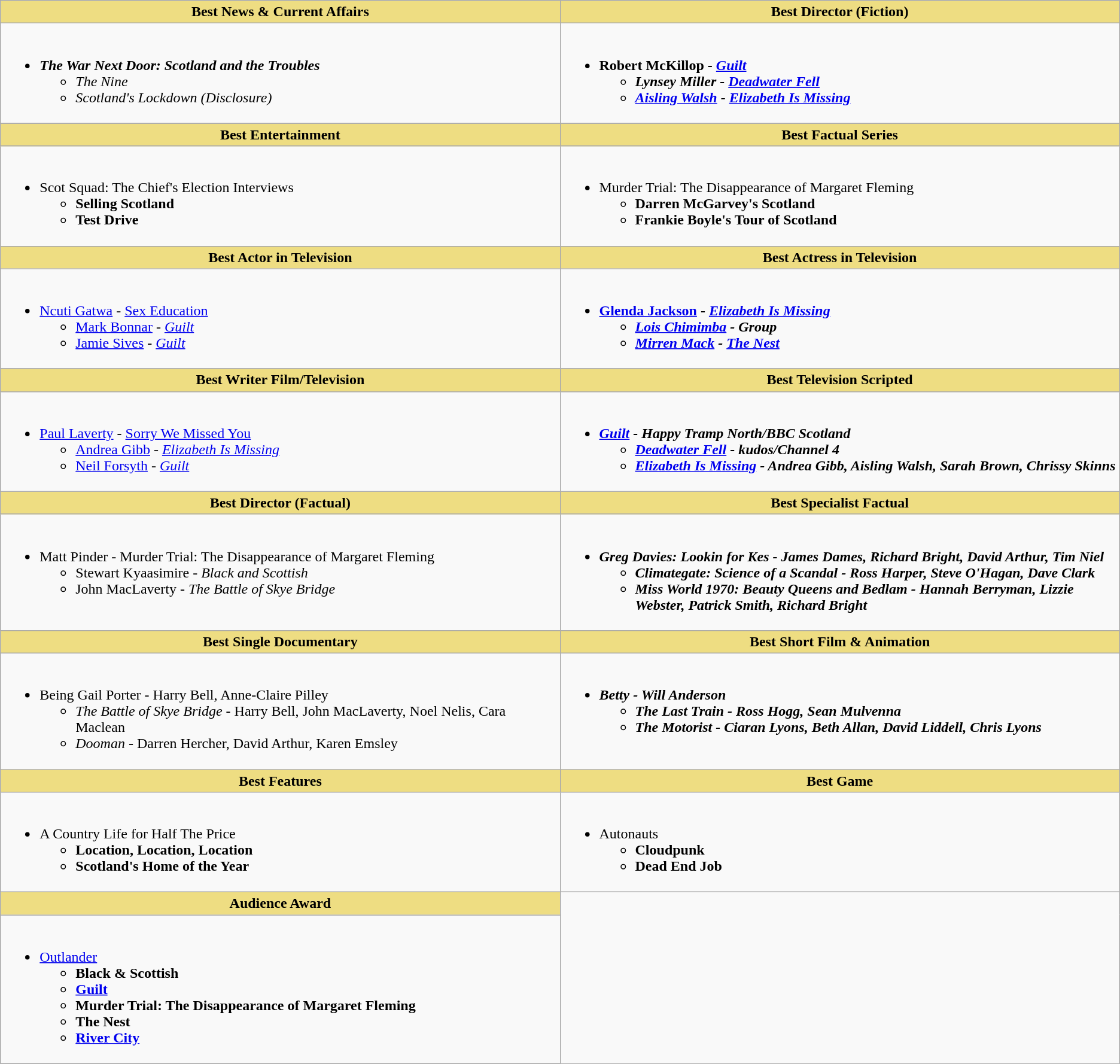<table class=wikitable>
<tr>
<th style="background:#EEDD82; width:50%">Best News & Current Affairs</th>
<th style="background:#EEDD82; width:50%">Best Director (Fiction)</th>
</tr>
<tr>
<td valign="top"><br><ul><li><strong><em>The War Next Door: Scotland and the Troubles</em></strong><ul><li><em>The Nine</em></li><li><em>Scotland's Lockdown (Disclosure)</em></li></ul></li></ul></td>
<td valign="top"><br><ul><li><strong>Robert McKillop - <em><a href='#'>Guilt</a><strong><em><ul><li>Lynsey Miller - </em><a href='#'>Deadwater Fell</a><em></li><li><a href='#'>Aisling Walsh</a> - </em><a href='#'>Elizabeth Is Missing</a><em></li></ul></li></ul></td>
</tr>
<tr>
<th style="background:#EEDD82; width:50%">Best Entertainment</th>
<th style="background:#EEDD82; width:50%">Best Factual Series</th>
</tr>
<tr>
<td valign="top"><br><ul><li></em></strong>Scot Squad: The Chief's Election Interviews<strong><em><ul><li></em>Selling Scotland<em></li><li></em>Test Drive<em></li></ul></li></ul></td>
<td valign="top"><br><ul><li></em></strong>Murder Trial: The Disappearance of Margaret Fleming<strong><em><ul><li></em>Darren McGarvey's Scotland<em></li><li></em>Frankie Boyle's Tour of Scotland<em></li></ul></li></ul></td>
</tr>
<tr>
<th style="background:#EEDD82; width:50%">Best Actor in Television</th>
<th style="background:#EEDD82; width:50%">Best Actress in Television</th>
</tr>
<tr>
<td valign="top"><br><ul><li></strong><a href='#'>Ncuti Gatwa</a> - </em><a href='#'>Sex Education</a></em></strong><ul><li><a href='#'>Mark Bonnar</a> - <em><a href='#'>Guilt</a></em></li><li><a href='#'>Jamie Sives</a> - <em><a href='#'>Guilt</a></em></li></ul></li></ul></td>
<td valign="top"><br><ul><li><strong><a href='#'>Glenda Jackson</a> - <em><a href='#'>Elizabeth Is Missing</a><strong><em><ul><li><a href='#'>Lois Chimimba</a> - </em>Group<em></li><li><a href='#'>Mirren Mack</a> - </em><a href='#'>The Nest</a><em></li></ul></li></ul></td>
</tr>
<tr>
<th style="background:#EEDD82; width:50%">Best Writer Film/Television</th>
<th style="background:#EEDD82; width:50%">Best Television Scripted</th>
</tr>
<tr>
<td valign="top"><br><ul><li></strong><a href='#'>Paul Laverty</a> - </em><a href='#'>Sorry We Missed You</a></em></strong><ul><li><a href='#'>Andrea Gibb</a> - <em><a href='#'>Elizabeth Is Missing</a></em></li><li><a href='#'>Neil Forsyth</a> - <em><a href='#'>Guilt</a></em></li></ul></li></ul></td>
<td valign="top"><br><ul><li><strong><em><a href='#'>Guilt</a><em> - Happy Tramp North/BBC Scotland<strong><ul><li></em><a href='#'>Deadwater Fell</a><em> - kudos/Channel 4</li><li></em><a href='#'>Elizabeth Is Missing</a><em> - Andrea Gibb, Aisling Walsh, Sarah Brown, Chrissy Skinns</li></ul></li></ul></td>
</tr>
<tr>
<th style="background:#EEDD82; width:50%">Best Director (Factual)</th>
<th style="background:#EEDD82; width:50%">Best Specialist Factual</th>
</tr>
<tr>
<td valign="top"><br><ul><li></strong>Matt Pinder - </em>Murder Trial: The Disappearance of Margaret Fleming</em></strong><ul><li>Stewart Kyaasimire - <em>Black and Scottish</em></li><li>John MacLaverty - <em>The Battle of Skye Bridge</em></li></ul></li></ul></td>
<td valign="top"><br><ul><li><strong><em>Greg Davies: Lookin for Kes<em> - James Dames, Richard Bright, David Arthur, Tim Niel<strong><ul><li></em>Climategate: Science of a Scandal<em> - Ross Harper, Steve O'Hagan, Dave Clark</li><li></em>Miss World 1970: Beauty Queens and Bedlam<em> - Hannah Berryman, Lizzie Webster, Patrick Smith, Richard Bright</li></ul></li></ul></td>
</tr>
<tr>
<th style="background:#EEDD82; width:50%">Best Single Documentary</th>
<th style="background:#EEDD82; width:50%">Best Short Film & Animation</th>
</tr>
<tr>
<td valign="top"><br><ul><li></em></strong>Being Gail Porter</em> - Harry Bell, Anne-Claire Pilley</strong><ul><li><em>The Battle of Skye Bridge</em> - Harry Bell, John MacLaverty, Noel Nelis, Cara Maclean</li><li><em>Dooman</em> - Darren Hercher, David Arthur, Karen Emsley</li></ul></li></ul></td>
<td valign="top"><br><ul><li><strong><em>Betty<em> - Will Anderson<strong><ul><li></em>The Last Train<em> - Ross Hogg, Sean Mulvenna</li><li></em>The Motorist<em> - Ciaran Lyons, Beth Allan, David Liddell, Chris Lyons</li></ul></li></ul></td>
</tr>
<tr>
<th style="background:#EEDD82; width:50%">Best Features</th>
<th style="background:#EEDD82; width:50%">Best Game</th>
</tr>
<tr>
<td valign="top"><br><ul><li></em></strong>A Country Life for Half The Price<strong><em><ul><li></em>Location, Location, Location<em></li><li></em>Scotland's Home of the Year<em></li></ul></li></ul></td>
<td valign="top"><br><ul><li></strong>Autonauts<strong><ul><li>Cloudpunk</li><li>Dead End Job</li></ul></li></ul></td>
</tr>
<tr>
<th style="background:#EEDD82; width:50%">Audience Award</th>
</tr>
<tr>
<td valign="top"><br><ul><li></em></strong><a href='#'>Outlander</a><strong><em><ul><li></em>Black & Scottish<em></li><li></em><a href='#'>Guilt</a><em></li><li></em>Murder Trial: The Disappearance of Margaret Fleming<em></li><li></em>The Nest<em></li><li></em><a href='#'>River City</a><em></li></ul></li></ul></td>
</tr>
<tr>
</tr>
</table>
